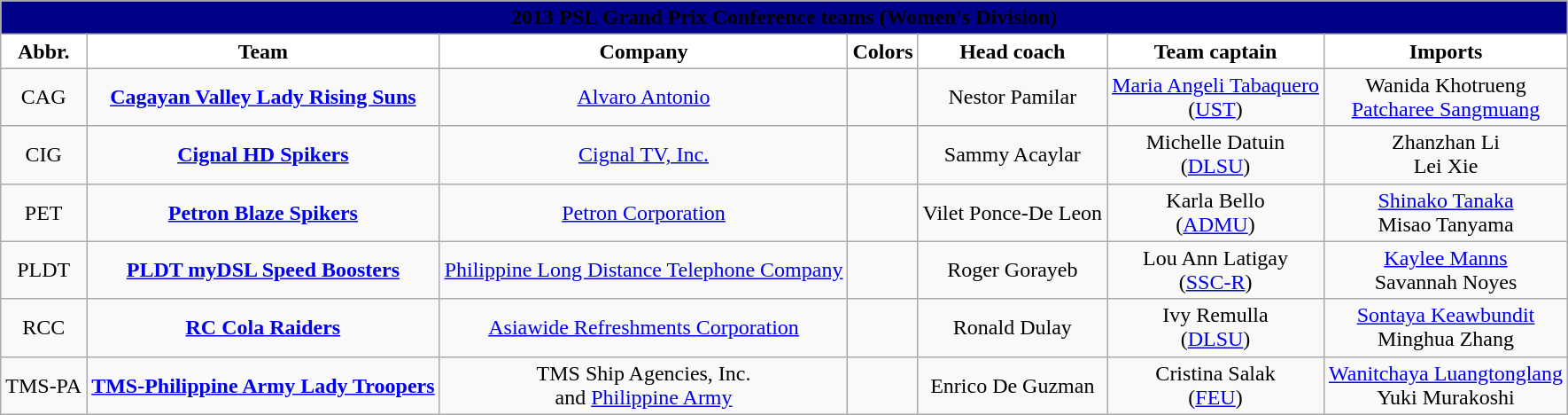<table class="wikitable">
<tr>
<th style=background:#00008B colspan=7><span>2013 PSL Grand Prix Conference teams (Women's Division)</span></th>
</tr>
<tr>
<th style="background:white">Abbr.</th>
<th style="background:white">Team</th>
<th style="background:white">Company</th>
<th style="background:white">Colors</th>
<th style="background:white">Head coach</th>
<th style="background:white">Team captain</th>
<th style="background:white">Imports</th>
</tr>
<tr>
<td align=center>CAG</td>
<td align=center><strong><a href='#'>Cagayan Valley Lady Rising Suns</a></strong></td>
<td align=center><a href='#'>Alvaro Antonio</a></td>
<td align=center>  </td>
<td align=center>Nestor Pamilar</td>
<td align=center><a href='#'>Maria Angeli Tabaquero</a><br>(<a href='#'>UST</a>)</td>
<td align=center>Wanida Khotrueng <br><a href='#'>Patcharee Sangmuang</a> </td>
</tr>
<tr>
<td align=center>CIG</td>
<td align=center><strong><a href='#'>Cignal HD Spikers</a></strong></td>
<td align=center><a href='#'>Cignal TV, Inc.</a></td>
<td align=center> </td>
<td align=center>Sammy Acaylar</td>
<td align=center>Michelle Datuin<br>(<a href='#'>DLSU</a>)</td>
<td align=center>Zhanzhan Li <br>Lei Xie </td>
</tr>
<tr>
<td align=center>PET</td>
<td align=center><strong><a href='#'>Petron Blaze Spikers</a></strong></td>
<td align=center><a href='#'>Petron Corporation</a></td>
<td align=center>   </td>
<td align=center>Vilet Ponce-De Leon</td>
<td align=center>Karla Bello<br>(<a href='#'>ADMU</a>)</td>
<td align=center><a href='#'>Shinako Tanaka</a> <br>Misao Tanyama </td>
</tr>
<tr>
<td align=center>PLDT</td>
<td align=center><strong><a href='#'>PLDT myDSL Speed Boosters</a></strong></td>
<td align=center><a href='#'>Philippine Long Distance Telephone Company</a></td>
<td align=center>  </td>
<td align=center>Roger Gorayeb</td>
<td align=center>Lou Ann Latigay<br>(<a href='#'>SSC-R</a>)</td>
<td align=center><a href='#'>Kaylee Manns</a> <br>Savannah Noyes </td>
</tr>
<tr>
<td align=center>RCC</td>
<td align=center><strong><a href='#'>RC Cola Raiders</a></strong></td>
<td align=center><a href='#'>Asiawide Refreshments Corporation</a></td>
<td align=center>  </td>
<td align=center>Ronald Dulay</td>
<td align=center>Ivy Remulla<br>(<a href='#'>DLSU</a>)</td>
<td align=center><a href='#'>Sontaya Keawbundit</a> <br>Minghua Zhang </td>
</tr>
<tr>
<td align=center>TMS-PA</td>
<td align=center><strong><a href='#'>TMS-Philippine Army Lady Troopers</a></strong></td>
<td align=center>TMS Ship Agencies, Inc.<br>and <a href='#'>Philippine Army</a></td>
<td align=center>   </td>
<td align=center>Enrico De Guzman</td>
<td align=center>Cristina Salak<br>(<a href='#'>FEU</a>)</td>
<td align=center><a href='#'>Wanitchaya Luangtonglang</a> <br>Yuki Murakoshi </td>
</tr>
</table>
